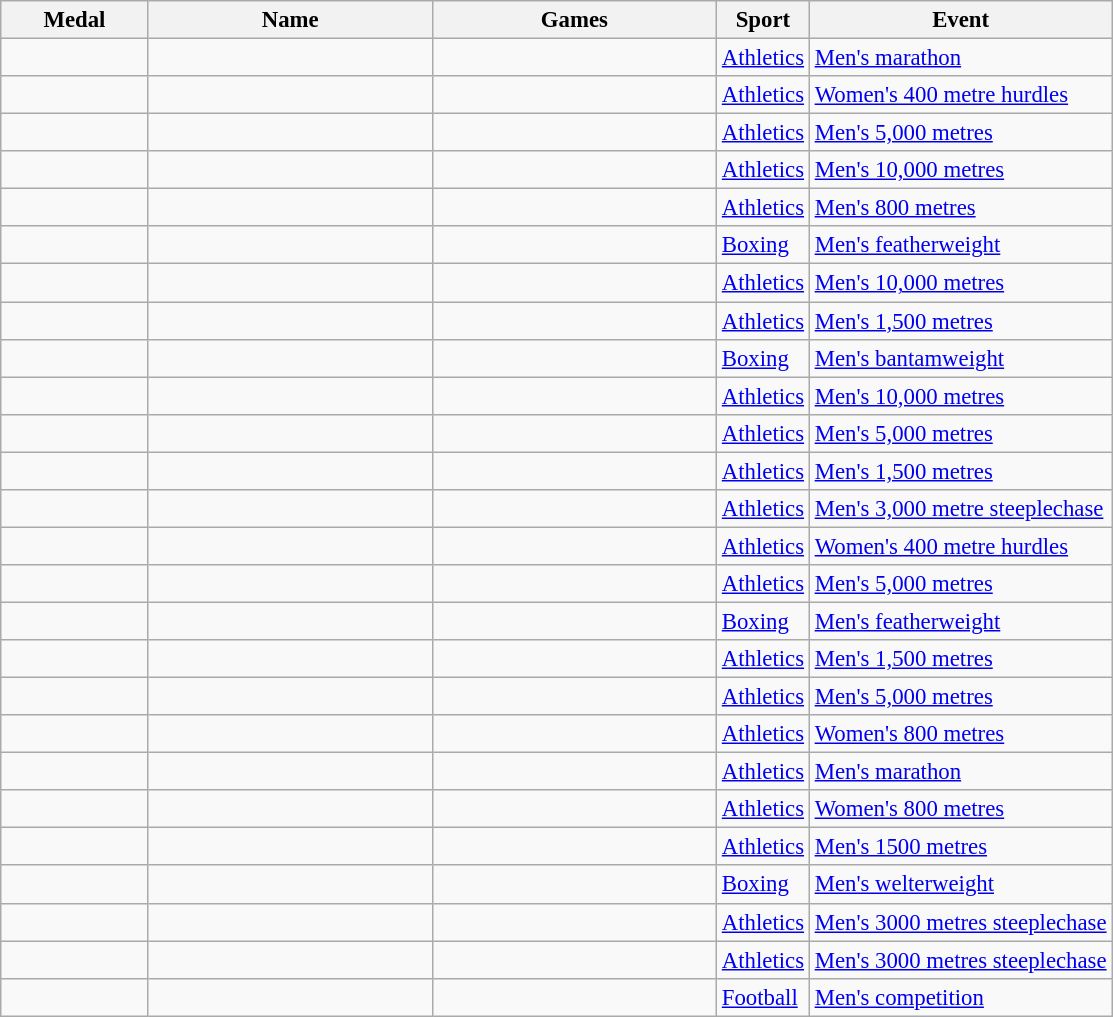<table class="wikitable sortable" style="font-size: 95%;">
<tr>
<th style="width:6em">Medal</th>
<th style="width:12em">Name</th>
<th style="width:12em">Games</th>
<th>Sport</th>
<th>Event</th>
</tr>
<tr>
<td></td>
<td></td>
<td></td>
<td> <a href='#'>Athletics</a></td>
<td><a href='#'>Men's marathon</a></td>
</tr>
<tr>
<td></td>
<td></td>
<td></td>
<td> <a href='#'>Athletics</a></td>
<td><a href='#'>Women's 400 metre hurdles</a></td>
</tr>
<tr>
<td></td>
<td></td>
<td></td>
<td> <a href='#'>Athletics</a></td>
<td><a href='#'>Men's 5,000 metres</a></td>
</tr>
<tr>
<td></td>
<td></td>
<td></td>
<td> <a href='#'>Athletics</a></td>
<td><a href='#'>Men's 10,000 metres</a></td>
</tr>
<tr>
<td></td>
<td></td>
<td></td>
<td> <a href='#'>Athletics</a></td>
<td><a href='#'>Men's 800 metres</a></td>
</tr>
<tr>
<td></td>
<td></td>
<td></td>
<td> <a href='#'>Boxing</a></td>
<td><a href='#'>Men's featherweight</a></td>
</tr>
<tr>
<td></td>
<td></td>
<td></td>
<td> <a href='#'>Athletics</a></td>
<td><a href='#'>Men's 10,000 metres</a></td>
</tr>
<tr>
<td></td>
<td></td>
<td></td>
<td> <a href='#'>Athletics</a></td>
<td><a href='#'>Men's 1,500 metres</a></td>
</tr>
<tr>
<td></td>
<td></td>
<td></td>
<td> <a href='#'>Boxing</a></td>
<td><a href='#'>Men's bantamweight</a></td>
</tr>
<tr>
<td></td>
<td></td>
<td></td>
<td> <a href='#'>Athletics</a></td>
<td><a href='#'>Men's 10,000 metres</a></td>
</tr>
<tr>
<td></td>
<td></td>
<td></td>
<td> <a href='#'>Athletics</a></td>
<td><a href='#'>Men's 5,000 metres</a></td>
</tr>
<tr>
<td></td>
<td></td>
<td></td>
<td> <a href='#'>Athletics</a></td>
<td><a href='#'>Men's 1,500 metres</a></td>
</tr>
<tr>
<td></td>
<td></td>
<td></td>
<td> <a href='#'>Athletics</a></td>
<td><a href='#'>Men's 3,000 metre steeplechase</a></td>
</tr>
<tr>
<td></td>
<td></td>
<td></td>
<td> <a href='#'>Athletics</a></td>
<td><a href='#'>Women's 400 metre hurdles</a></td>
</tr>
<tr>
<td></td>
<td></td>
<td></td>
<td> <a href='#'>Athletics</a></td>
<td><a href='#'>Men's 5,000 metres</a></td>
</tr>
<tr>
<td></td>
<td></td>
<td></td>
<td> <a href='#'>Boxing</a></td>
<td><a href='#'>Men's featherweight</a></td>
</tr>
<tr>
<td></td>
<td></td>
<td></td>
<td> <a href='#'>Athletics</a></td>
<td><a href='#'>Men's 1,500 metres</a></td>
</tr>
<tr>
<td></td>
<td></td>
<td></td>
<td> <a href='#'>Athletics</a></td>
<td><a href='#'>Men's 5,000 metres</a></td>
</tr>
<tr>
<td></td>
<td></td>
<td></td>
<td> <a href='#'>Athletics</a></td>
<td><a href='#'>Women's 800 metres</a></td>
</tr>
<tr>
<td></td>
<td></td>
<td></td>
<td> <a href='#'>Athletics</a></td>
<td><a href='#'>Men's marathon</a></td>
</tr>
<tr>
<td></td>
<td></td>
<td></td>
<td> <a href='#'>Athletics</a></td>
<td><a href='#'>Women's 800 metres</a></td>
</tr>
<tr>
<td></td>
<td></td>
<td></td>
<td> <a href='#'>Athletics</a></td>
<td><a href='#'>Men's 1500 metres</a></td>
</tr>
<tr>
<td></td>
<td></td>
<td></td>
<td> <a href='#'>Boxing</a></td>
<td><a href='#'>Men's welterweight</a></td>
</tr>
<tr>
<td></td>
<td></td>
<td></td>
<td> <a href='#'>Athletics</a></td>
<td><a href='#'>Men's 3000 metres steeplechase</a></td>
</tr>
<tr>
<td></td>
<td></td>
<td></td>
<td> <a href='#'>Athletics</a></td>
<td><a href='#'>Men's 3000 metres steeplechase</a></td>
</tr>
<tr>
<td></td>
<td><br></td>
<td></td>
<td> <a href='#'>Football</a></td>
<td><a href='#'>Men's competition</a></td>
</tr>
</table>
